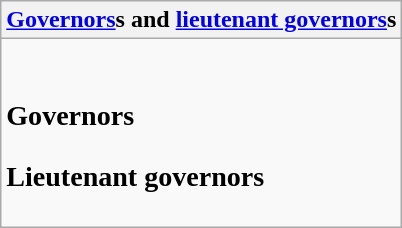<table class="wikitable collapsible collapsed">
<tr>
<th><a href='#'>Governors</a>s and <a href='#'>lieutenant governors</a>s</th>
</tr>
<tr>
<td><br><h3>Governors</h3>
<h3>Lieutenant governors</h3>
</td>
</tr>
</table>
